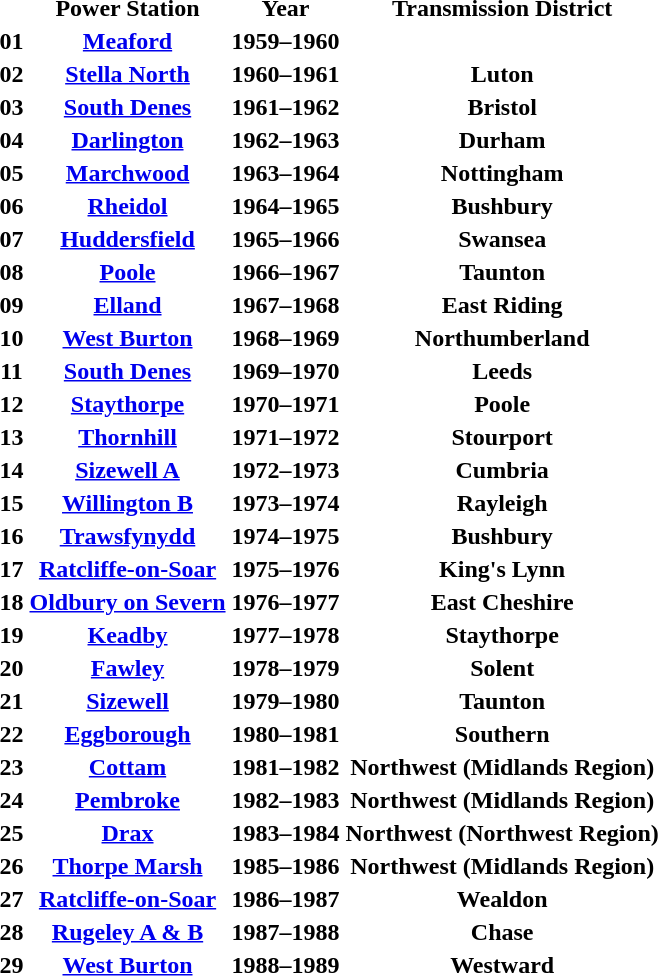<table border="0">
<tr>
<th></th>
<th>Power Station</th>
<th>Year</th>
<th>Transmission District</th>
</tr>
<tr>
<th>01</th>
<th><a href='#'>Meaford</a></th>
<th>1959–1960</th>
</tr>
<tr>
<th>02</th>
<th><a href='#'>Stella North</a></th>
<th>1960–1961</th>
<th>Luton</th>
</tr>
<tr>
<th>03</th>
<th><a href='#'>South Denes</a></th>
<th>1961–1962</th>
<th>Bristol</th>
</tr>
<tr>
<th>04</th>
<th><a href='#'>Darlington</a></th>
<th>1962–1963</th>
<th>Durham</th>
</tr>
<tr>
<th>05</th>
<th><a href='#'>Marchwood</a></th>
<th>1963–1964</th>
<th>Nottingham</th>
</tr>
<tr>
<th>06</th>
<th><a href='#'>Rheidol</a></th>
<th>1964–1965</th>
<th>Bushbury</th>
</tr>
<tr>
<th>07</th>
<th><a href='#'>Huddersfield</a></th>
<th>1965–1966</th>
<th>Swansea</th>
</tr>
<tr>
<th>08</th>
<th><a href='#'>Poole</a></th>
<th>1966–1967</th>
<th>Taunton</th>
</tr>
<tr>
<th>09</th>
<th><a href='#'>Elland</a></th>
<th>1967–1968</th>
<th>East Riding</th>
</tr>
<tr>
<th>10</th>
<th><a href='#'>West Burton</a></th>
<th>1968–1969</th>
<th>Northumberland</th>
</tr>
<tr>
<th>11</th>
<th><a href='#'>South Denes</a></th>
<th>1969–1970</th>
<th>Leeds</th>
</tr>
<tr>
<th>12</th>
<th><a href='#'>Staythorpe</a></th>
<th>1970–1971</th>
<th>Poole</th>
</tr>
<tr>
<th>13</th>
<th><a href='#'>Thornhill</a></th>
<th>1971–1972</th>
<th>Stourport</th>
</tr>
<tr>
<th>14</th>
<th><a href='#'>Sizewell A</a></th>
<th>1972–1973</th>
<th>Cumbria</th>
</tr>
<tr>
<th>15</th>
<th><a href='#'>Willington B</a></th>
<th>1973–1974</th>
<th>Rayleigh</th>
</tr>
<tr>
<th>16</th>
<th><a href='#'>Trawsfynydd</a></th>
<th>1974–1975</th>
<th>Bushbury</th>
</tr>
<tr>
<th>17</th>
<th><a href='#'>Ratcliffe-on-Soar</a></th>
<th>1975–1976</th>
<th>King's Lynn</th>
</tr>
<tr>
<th>18</th>
<th><a href='#'>Oldbury on Severn</a></th>
<th>1976–1977</th>
<th>East Cheshire</th>
</tr>
<tr>
<th>19</th>
<th><a href='#'>Keadby</a></th>
<th>1977–1978</th>
<th>Staythorpe</th>
</tr>
<tr>
<th>20</th>
<th><a href='#'>Fawley</a></th>
<th>1978–1979</th>
<th>Solent</th>
</tr>
<tr>
<th>21</th>
<th><a href='#'>Sizewell</a></th>
<th>1979–1980</th>
<th>Taunton</th>
</tr>
<tr>
<th>22</th>
<th><a href='#'>Eggborough</a></th>
<th>1980–1981</th>
<th>Southern</th>
</tr>
<tr>
<th>23</th>
<th><a href='#'>Cottam</a></th>
<th>1981–1982</th>
<th>Northwest (Midlands Region)</th>
</tr>
<tr>
<th>24</th>
<th><a href='#'>Pembroke</a></th>
<th>1982–1983</th>
<th>Northwest (Midlands Region)</th>
</tr>
<tr>
<th>25</th>
<th><a href='#'>Drax</a></th>
<th>1983–1984</th>
<th>Northwest (Northwest Region)</th>
</tr>
<tr>
<th>26</th>
<th><a href='#'>Thorpe Marsh</a></th>
<th>1985–1986</th>
<th>Northwest (Midlands Region)</th>
</tr>
<tr>
<th>27</th>
<th><a href='#'>Ratcliffe-on-Soar</a></th>
<th>1986–1987</th>
<th>Wealdon</th>
</tr>
<tr>
<th>28</th>
<th><a href='#'>Rugeley A & B</a></th>
<th>1987–1988</th>
<th>Chase</th>
</tr>
<tr>
<th>29</th>
<th><a href='#'>West Burton</a></th>
<th>1988–1989</th>
<th>Westward</th>
</tr>
</table>
